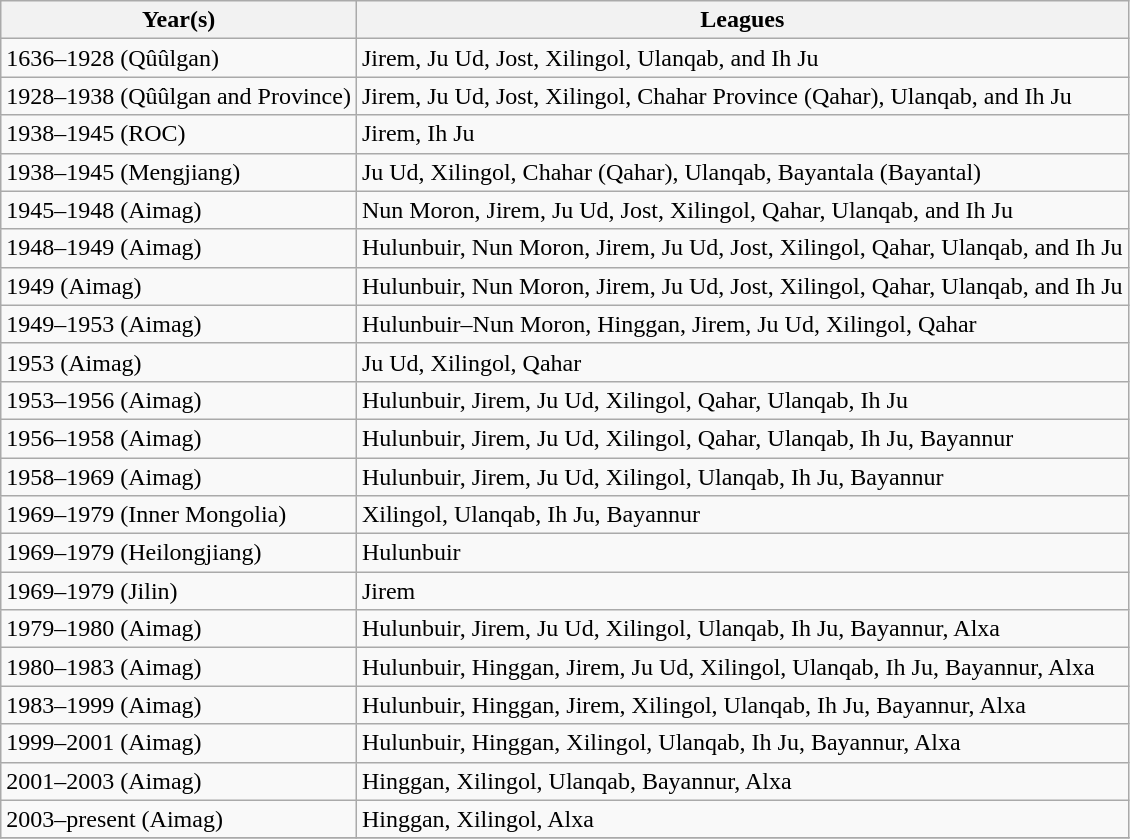<table class="wikitable">
<tr>
<th>Year(s)</th>
<th>Leagues</th>
</tr>
<tr>
<td>1636–1928 (Qûûlgan)</td>
<td>Jirem, Ju Ud, Jost, Xilingol, Ulanqab, and Ih Ju</td>
</tr>
<tr>
<td>1928–1938 (Qûûlgan and Province)</td>
<td>Jirem, Ju Ud, Jost, Xilingol, Chahar Province (Qahar), Ulanqab, and Ih Ju</td>
</tr>
<tr>
<td>1938–1945 (ROC)</td>
<td>Jirem, Ih Ju</td>
</tr>
<tr>
<td>1938–1945 (Mengjiang)</td>
<td>Ju Ud, Xilingol, Chahar (Qahar), Ulanqab, Bayantala (Bayantal)</td>
</tr>
<tr>
<td>1945–1948 (Aimag)</td>
<td>Nun Moron, Jirem, Ju Ud, Jost, Xilingol, Qahar, Ulanqab, and Ih Ju</td>
</tr>
<tr>
<td>1948–1949 (Aimag)</td>
<td>Hulunbuir, Nun Moron, Jirem, Ju Ud, Jost, Xilingol, Qahar, Ulanqab, and Ih Ju</td>
</tr>
<tr>
<td>1949 (Aimag)</td>
<td>Hulunbuir, Nun Moron, Jirem, Ju Ud, Jost, Xilingol, Qahar, Ulanqab, and Ih Ju</td>
</tr>
<tr>
<td>1949–1953 (Aimag)</td>
<td>Hulunbuir–Nun Moron, Hinggan, Jirem, Ju Ud, Xilingol, Qahar</td>
</tr>
<tr>
<td>1953 (Aimag)</td>
<td>Ju Ud, Xilingol, Qahar</td>
</tr>
<tr>
<td>1953–1956 (Aimag)</td>
<td>Hulunbuir, Jirem, Ju Ud, Xilingol, Qahar, Ulanqab, Ih Ju</td>
</tr>
<tr>
<td>1956–1958 (Aimag)</td>
<td>Hulunbuir, Jirem, Ju Ud, Xilingol, Qahar, Ulanqab, Ih Ju, Bayannur</td>
</tr>
<tr>
<td>1958–1969 (Aimag)</td>
<td>Hulunbuir, Jirem, Ju Ud, Xilingol, Ulanqab, Ih Ju, Bayannur</td>
</tr>
<tr>
<td>1969–1979 (Inner Mongolia)</td>
<td>Xilingol, Ulanqab, Ih Ju, Bayannur</td>
</tr>
<tr>
<td>1969–1979 (Heilongjiang)</td>
<td>Hulunbuir</td>
</tr>
<tr>
<td>1969–1979 (Jilin)</td>
<td>Jirem</td>
</tr>
<tr>
<td>1979–1980 (Aimag)</td>
<td>Hulunbuir, Jirem, Ju Ud, Xilingol, Ulanqab, Ih Ju, Bayannur, Alxa</td>
</tr>
<tr>
<td>1980–1983 (Aimag)</td>
<td>Hulunbuir, Hinggan, Jirem, Ju Ud, Xilingol, Ulanqab, Ih Ju, Bayannur, Alxa</td>
</tr>
<tr>
<td>1983–1999 (Aimag)</td>
<td>Hulunbuir, Hinggan, Jirem, Xilingol, Ulanqab, Ih Ju, Bayannur, Alxa</td>
</tr>
<tr>
<td>1999–2001 (Aimag)</td>
<td>Hulunbuir, Hinggan, Xilingol, Ulanqab, Ih Ju, Bayannur, Alxa</td>
</tr>
<tr>
<td>2001–2003 (Aimag)</td>
<td>Hinggan, Xilingol, Ulanqab, Bayannur, Alxa</td>
</tr>
<tr>
<td>2003–present (Aimag)</td>
<td>Hinggan, Xilingol, Alxa</td>
</tr>
<tr>
</tr>
</table>
